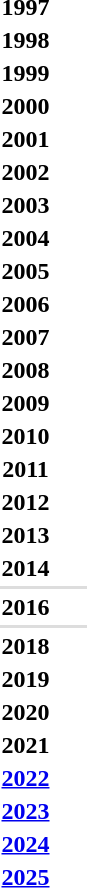<table>
<tr>
<th scope="row;" align="center">1997</th>
<td></td>
<td></td>
<td></td>
<td></td>
<td></td>
<td></td>
</tr>
<tr>
<th scope="row;" align="center">1998</th>
<td></td>
<td></td>
<td></td>
<td></td>
<td></td>
<td></td>
</tr>
<tr>
<th scope="row;" align="center">1999</th>
<td></td>
<td></td>
<td></td>
<td></td>
<td></td>
<td></td>
</tr>
<tr>
<th scope="row;" align="center">2000</th>
<td></td>
<td></td>
<td></td>
<td></td>
<td></td>
<td></td>
</tr>
<tr>
<th scope="row;" align="center">2001</th>
<td></td>
<td></td>
<td></td>
<td></td>
<td></td>
<td></td>
</tr>
<tr>
<th scope="row;" align="center">2002</th>
<td></td>
<td></td>
<td></td>
<td></td>
<td></td>
<td></td>
</tr>
<tr>
<th scope="row;" align="center">2003</th>
<td></td>
<td></td>
<td></td>
<td></td>
<td></td>
<td></td>
</tr>
<tr>
<th scope="row;" align="center">2004</th>
<td></td>
<td></td>
<td></td>
<td></td>
<td></td>
<td></td>
</tr>
<tr>
<th scope="row;" align="center">2005</th>
<td></td>
<td></td>
<td></td>
<td></td>
<td></td>
<td></td>
</tr>
<tr>
<th scope="row;" align="center">2006</th>
<td></td>
<td></td>
<td></td>
<td></td>
<td></td>
<td></td>
</tr>
<tr>
<th scope="row;" align="center">2007</th>
<td></td>
<td></td>
<td></td>
<td></td>
<td></td>
<td></td>
</tr>
<tr>
<th scope="row;" align="center">2008</th>
<td></td>
<td></td>
<td></td>
<td></td>
<td></td>
<td></td>
</tr>
<tr>
<th scope="row;" align="center">2009</th>
<td></td>
<td></td>
<td></td>
<td></td>
<td></td>
<td></td>
</tr>
<tr>
<th scope="row;" align="center">2010</th>
<td></td>
<td></td>
<td></td>
<td></td>
<td></td>
<td></td>
</tr>
<tr>
<th scope="row;" align="center">2011</th>
<td></td>
<td></td>
<td></td>
<td></td>
<td></td>
<td></td>
</tr>
<tr>
<th scope="row;" align="center">2012</th>
<td></td>
<td></td>
<td></td>
<td></td>
<td></td>
<td></td>
</tr>
<tr>
<th scope="row;" align="center">2013</th>
<td></td>
<td></td>
<td></td>
<td></td>
<td></td>
<td></td>
</tr>
<tr>
<th scope="row;" align="center">2014</th>
<td></td>
<td></td>
<td></td>
<td></td>
<td></td>
<td></td>
</tr>
<tr>
<td colspan="7" align="center" style="background: #DDDDDD"></td>
</tr>
<tr>
<th scope="row;" align="center">2016</th>
<td></td>
<td></td>
<td></td>
<td></td>
<td></td>
<td></td>
</tr>
<tr>
<td colspan="7" align="center" style="background: #DDDDDD"></td>
</tr>
<tr>
<th scope="row;" align="center">2018</th>
<td></td>
<td></td>
<td></td>
<td></td>
<td></td>
<td></td>
</tr>
<tr>
<th scope="row;" align="center">2019</th>
<td></td>
<td></td>
<td></td>
<td></td>
<td></td>
<td></td>
</tr>
<tr>
<th scope="row;" align="center">2020</th>
<td></td>
<td></td>
<td></td>
<td></td>
<td></td>
<td></td>
</tr>
<tr>
<th scope="row;" align="center">2021</th>
<td></td>
<td></td>
<td></td>
<td></td>
<td></td>
<td></td>
</tr>
<tr>
<th scope="row;" align="center"><a href='#'>2022</a></th>
<td></td>
<td></td>
<td></td>
<td></td>
<td></td>
<td></td>
</tr>
<tr>
<th scope="row;" align="center"><a href='#'>2023</a></th>
<td></td>
<td></td>
<td></td>
<td></td>
<td></td>
<td></td>
</tr>
<tr>
<th scope="row;" align="center"><a href='#'>2024</a></th>
<td></td>
<td></td>
<td></td>
<td></td>
<td></td>
<td></td>
</tr>
<tr>
<th scope="row;" align="center"><a href='#'>2025</a></th>
<td></td>
<td></td>
<td></td>
<td></td>
<td></td>
<td></td>
</tr>
</table>
